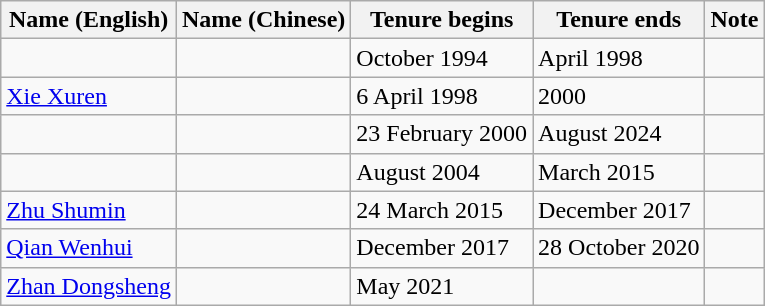<table class="wikitable">
<tr>
<th>Name (English)</th>
<th>Name (Chinese)</th>
<th>Tenure begins</th>
<th>Tenure ends</th>
<th>Note</th>
</tr>
<tr>
<td></td>
<td></td>
<td>October 1994</td>
<td>April 1998</td>
<td></td>
</tr>
<tr>
<td><a href='#'>Xie Xuren</a></td>
<td></td>
<td>6 April 1998</td>
<td>2000</td>
<td></td>
</tr>
<tr>
<td></td>
<td></td>
<td>23 February 2000</td>
<td>August 2024</td>
<td></td>
</tr>
<tr>
<td></td>
<td></td>
<td>August 2004</td>
<td>March 2015</td>
<td></td>
</tr>
<tr>
<td><a href='#'>Zhu Shumin</a></td>
<td></td>
<td>24 March 2015</td>
<td>December 2017</td>
<td></td>
</tr>
<tr>
<td><a href='#'>Qian Wenhui</a></td>
<td></td>
<td>December 2017</td>
<td>28 October 2020</td>
<td></td>
</tr>
<tr>
<td><a href='#'>Zhan Dongsheng</a></td>
<td></td>
<td>May 2021</td>
<td></td>
<td></td>
</tr>
</table>
